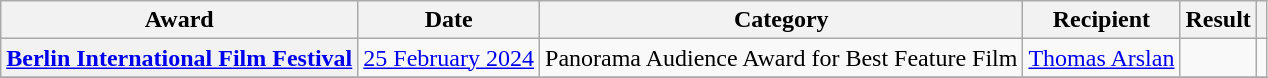<table class="wikitable sortable plainrowheaders">
<tr>
<th>Award</th>
<th>Date</th>
<th>Category</th>
<th>Recipient</th>
<th>Result</th>
<th></th>
</tr>
<tr>
<th scope="row"><a href='#'>Berlin International Film Festival</a></th>
<td><a href='#'>25 February 2024</a></td>
<td>Panorama Audience Award for Best Feature Film</td>
<td><a href='#'>Thomas Arslan</a></td>
<td></td>
<td align="center" rowspan="1"></td>
</tr>
<tr>
</tr>
</table>
